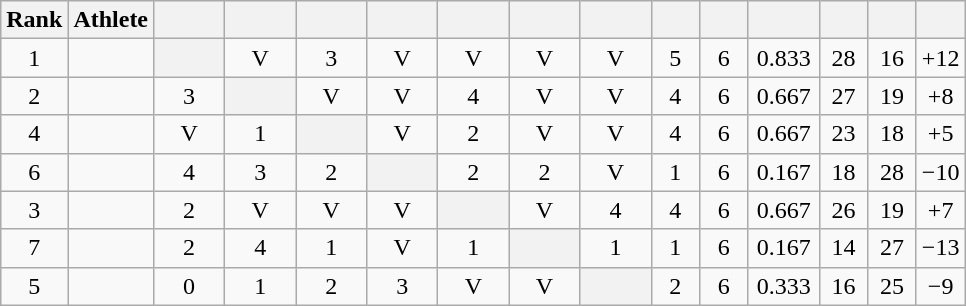<table class="wikitable" style="text-align:center">
<tr>
<th width=30>Rank</th>
<th>Athlete</th>
<th width="40"></th>
<th width="40"></th>
<th width="40"></th>
<th width="40"></th>
<th width="40"></th>
<th width="40"></th>
<th width="40"></th>
<th width="25"></th>
<th width="25"></th>
<th width="40"></th>
<th width="25"></th>
<th width="25"></th>
<th width="25"></th>
</tr>
<tr>
<td>1</td>
<td align=left></td>
<th></th>
<td>V</td>
<td>3</td>
<td>V</td>
<td>V</td>
<td>V</td>
<td>V</td>
<td>5</td>
<td>6</td>
<td>0.833</td>
<td>28</td>
<td>16</td>
<td>+12</td>
</tr>
<tr>
<td>2</td>
<td align=left></td>
<td>3</td>
<th></th>
<td>V</td>
<td>V</td>
<td>4</td>
<td>V</td>
<td>V</td>
<td>4</td>
<td>6</td>
<td>0.667</td>
<td>27</td>
<td>19</td>
<td>+8</td>
</tr>
<tr>
<td>4</td>
<td align=left></td>
<td>V</td>
<td>1</td>
<th></th>
<td>V</td>
<td>2</td>
<td>V</td>
<td>V</td>
<td>4</td>
<td>6</td>
<td>0.667</td>
<td>23</td>
<td>18</td>
<td>+5</td>
</tr>
<tr>
<td>6</td>
<td align=left></td>
<td>4</td>
<td>3</td>
<td>2</td>
<th></th>
<td>2</td>
<td>2</td>
<td>V</td>
<td>1</td>
<td>6</td>
<td>0.167</td>
<td>18</td>
<td>28</td>
<td>−10</td>
</tr>
<tr>
<td>3</td>
<td align=left></td>
<td>2</td>
<td>V</td>
<td>V</td>
<td>V</td>
<th></th>
<td>V</td>
<td>4</td>
<td>4</td>
<td>6</td>
<td>0.667</td>
<td>26</td>
<td>19</td>
<td>+7</td>
</tr>
<tr>
<td>7</td>
<td align=left></td>
<td>2</td>
<td>4</td>
<td>1</td>
<td>V</td>
<td>1</td>
<th></th>
<td>1</td>
<td>1</td>
<td>6</td>
<td>0.167</td>
<td>14</td>
<td>27</td>
<td>−13</td>
</tr>
<tr>
<td>5</td>
<td align=left></td>
<td>0</td>
<td>1</td>
<td>2</td>
<td>3</td>
<td>V</td>
<td>V</td>
<th></th>
<td>2</td>
<td>6</td>
<td>0.333</td>
<td>16</td>
<td>25</td>
<td>−9</td>
</tr>
</table>
